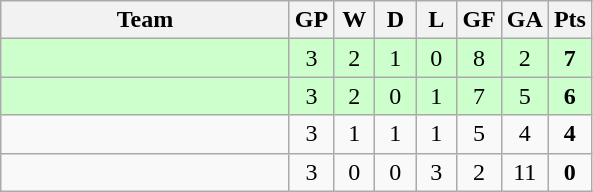<table class="wikitable" style="text-align:center;">
<tr>
<th width=185>Team</th>
<th width=20>GP</th>
<th width=20>W</th>
<th width=20>D</th>
<th width=20>L</th>
<th width=20>GF</th>
<th width=20>GA</th>
<th width=20>Pts</th>
</tr>
<tr bgcolor=#ccffcc align=center>
<td style="text-align:left;"></td>
<td>3</td>
<td>2</td>
<td>1</td>
<td>0</td>
<td>8</td>
<td>2</td>
<td><strong>7</strong></td>
</tr>
<tr bgcolor=#ccffcc align=center>
<td style="text-align:left;"></td>
<td>3</td>
<td>2</td>
<td>0</td>
<td>1</td>
<td>7</td>
<td>5</td>
<td><strong>6</strong></td>
</tr>
<tr align=center>
<td style="text-align:left;"></td>
<td>3</td>
<td>1</td>
<td>1</td>
<td>1</td>
<td>5</td>
<td>4</td>
<td><strong>4</strong></td>
</tr>
<tr align=center>
<td style="text-align:left;"></td>
<td>3</td>
<td>0</td>
<td>0</td>
<td>3</td>
<td>2</td>
<td>11</td>
<td><strong>0</strong></td>
</tr>
</table>
